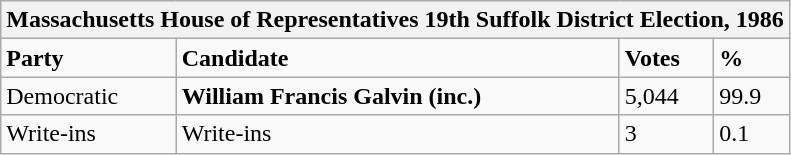<table class="wikitable">
<tr>
<th colspan="4">Massachusetts House of Representatives 19th Suffolk District Election, 1986</th>
</tr>
<tr>
<td><strong>Party</strong></td>
<td><strong>Candidate</strong></td>
<td><strong>Votes</strong></td>
<td><strong>%</strong></td>
</tr>
<tr>
<td>Democratic</td>
<td><strong>William Francis Galvin (inc.)</strong></td>
<td>5,044</td>
<td>99.9</td>
</tr>
<tr>
<td>Write-ins</td>
<td>Write-ins</td>
<td>3</td>
<td>0.1</td>
</tr>
</table>
